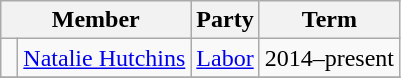<table class="wikitable">
<tr>
<th colspan="2">Member</th>
<th>Party</th>
<th>Term</th>
</tr>
<tr>
<td> </td>
<td><a href='#'>Natalie Hutchins</a></td>
<td><a href='#'>Labor</a></td>
<td>2014–present</td>
</tr>
<tr>
</tr>
</table>
